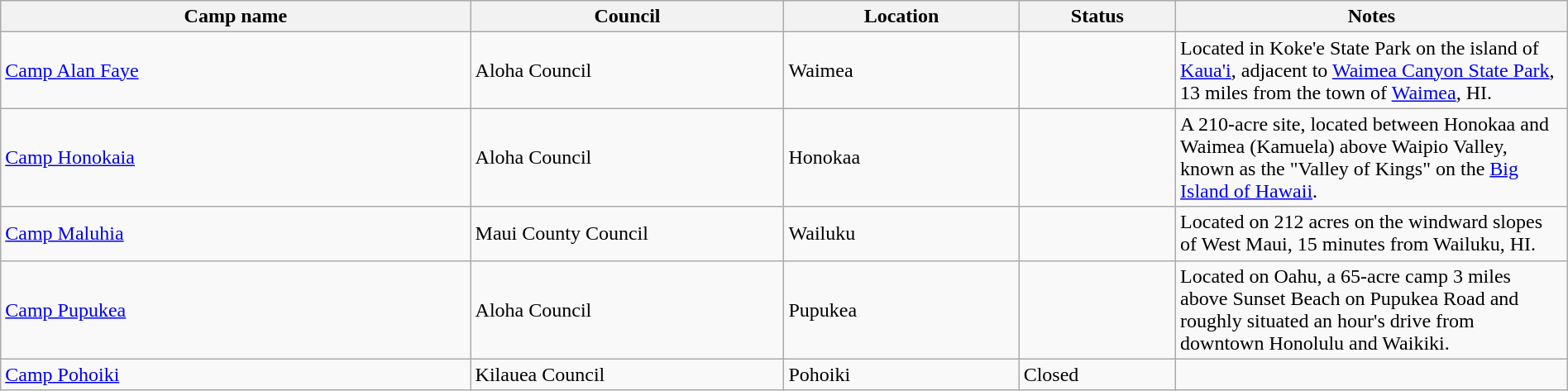<table class="wikitable sortable" border="1" width="100%">
<tr>
<th scope="col" width="30%">Camp name</th>
<th scope="col" width="20%">Council</th>
<th scope="col" width="15%">Location</th>
<th scope="col" width="10%">Status</th>
<th scope="col" width="25%"  class="unsortable">Notes</th>
</tr>
<tr>
<td><a href='#'>Camp Alan Faye</a></td>
<td>Aloha Council</td>
<td>Waimea</td>
<td></td>
<td>Located in Koke'e State Park on the island of <a href='#'>Kaua'i</a>, adjacent to <a href='#'>Waimea Canyon State Park</a>, 13 miles from the town of <a href='#'>Waimea</a>, HI.</td>
</tr>
<tr>
<td><a href='#'>Camp Honokaia</a></td>
<td>Aloha Council</td>
<td>Honokaa</td>
<td></td>
<td>A 210-acre site, located between Honokaa and Waimea (Kamuela) above Waipio Valley, known as the "Valley of Kings" on the <a href='#'>Big Island of Hawaii</a>.</td>
</tr>
<tr>
<td><a href='#'>Camp Maluhia</a></td>
<td>Maui County Council</td>
<td>Wailuku</td>
<td></td>
<td>Located on 212 acres on the windward slopes of West Maui, 15 minutes from Wailuku, HI.</td>
</tr>
<tr>
<td><a href='#'>Camp Pupukea</a></td>
<td>Aloha Council</td>
<td>Pupukea</td>
<td></td>
<td>Located on Oahu, a 65-acre camp 3 miles above Sunset Beach on Pupukea Road and roughly situated an hour's drive from downtown Honolulu and Waikiki.</td>
</tr>
<tr>
<td><a href='#'>Camp Pohoiki</a></td>
<td>Kilauea Council</td>
<td>Pohoiki</td>
<td>Closed</td>
<td></td>
</tr>
</table>
